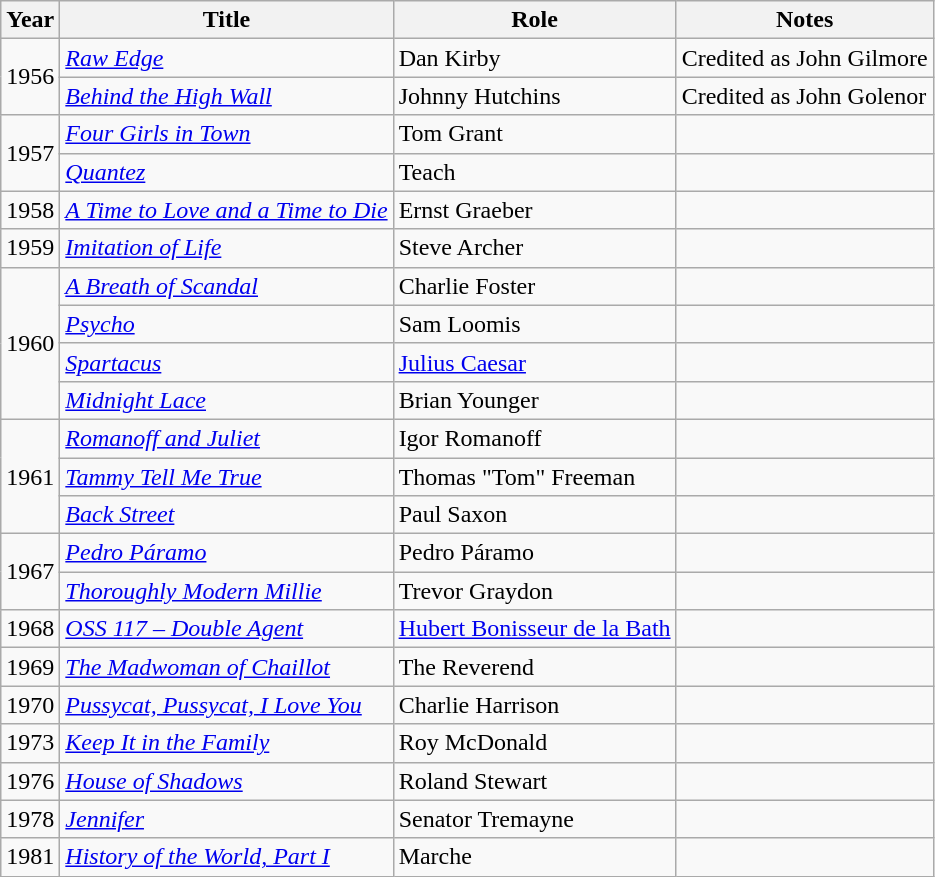<table class="wikitable">
<tr>
<th>Year</th>
<th>Title</th>
<th>Role</th>
<th>Notes</th>
</tr>
<tr>
<td rowspan=2>1956</td>
<td><em><a href='#'>Raw Edge</a></em></td>
<td>Dan Kirby</td>
<td>Credited as John Gilmore</td>
</tr>
<tr>
<td><em><a href='#'>Behind the High Wall</a></em></td>
<td>Johnny Hutchins</td>
<td>Credited as John Golenor</td>
</tr>
<tr>
<td rowspan=2>1957</td>
<td><em><a href='#'>Four Girls in Town</a></em></td>
<td>Tom Grant</td>
<td></td>
</tr>
<tr>
<td><em><a href='#'>Quantez</a></em></td>
<td>Teach</td>
<td></td>
</tr>
<tr>
<td>1958</td>
<td><em><a href='#'>A Time to Love and a Time to Die</a></em></td>
<td>Ernst Graeber</td>
<td></td>
</tr>
<tr>
<td>1959</td>
<td><em><a href='#'>Imitation of Life</a></em></td>
<td>Steve Archer</td>
<td></td>
</tr>
<tr>
<td rowspan=4>1960</td>
<td><em><a href='#'>A Breath of Scandal</a></em></td>
<td>Charlie Foster</td>
<td></td>
</tr>
<tr>
<td><em><a href='#'>Psycho</a></em></td>
<td>Sam Loomis</td>
<td></td>
</tr>
<tr>
<td><em><a href='#'>Spartacus</a></em></td>
<td><a href='#'>Julius Caesar</a></td>
<td></td>
</tr>
<tr>
<td><em><a href='#'>Midnight Lace</a></em></td>
<td>Brian Younger</td>
<td></td>
</tr>
<tr>
<td rowspan=3>1961</td>
<td><em><a href='#'>Romanoff and Juliet</a></em></td>
<td>Igor Romanoff</td>
<td></td>
</tr>
<tr>
<td><em><a href='#'>Tammy Tell Me True</a></em></td>
<td>Thomas "Tom" Freeman</td>
<td></td>
</tr>
<tr>
<td><em><a href='#'>Back Street</a></em></td>
<td>Paul Saxon</td>
<td></td>
</tr>
<tr>
<td rowspan=2>1967</td>
<td><em><a href='#'>Pedro Páramo</a></em></td>
<td>Pedro Páramo</td>
<td></td>
</tr>
<tr>
<td><em><a href='#'>Thoroughly Modern Millie</a></em></td>
<td>Trevor Graydon</td>
<td></td>
</tr>
<tr>
<td>1968</td>
<td><em><a href='#'>OSS 117 – Double Agent</a></em></td>
<td><a href='#'>Hubert Bonisseur de la Bath</a></td>
<td></td>
</tr>
<tr>
<td>1969</td>
<td><em><a href='#'>The Madwoman of Chaillot</a></em></td>
<td>The Reverend</td>
<td></td>
</tr>
<tr>
<td>1970</td>
<td><em><a href='#'>Pussycat, Pussycat, I Love You</a></em></td>
<td>Charlie Harrison</td>
<td></td>
</tr>
<tr>
<td>1973</td>
<td><em><a href='#'>Keep It in the Family</a></em></td>
<td>Roy McDonald</td>
<td></td>
</tr>
<tr>
<td>1976</td>
<td><em><a href='#'>House of Shadows</a></em></td>
<td>Roland Stewart</td>
<td></td>
</tr>
<tr>
<td>1978</td>
<td><em><a href='#'>Jennifer</a></em></td>
<td>Senator Tremayne</td>
<td></td>
</tr>
<tr>
<td>1981</td>
<td><em><a href='#'>History of the World, Part I</a></em></td>
<td>Marche</td>
<td></td>
</tr>
</table>
